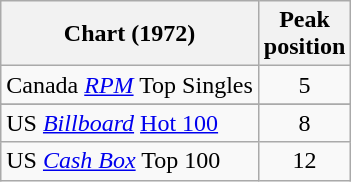<table class="wikitable sortable">
<tr>
<th>Chart (1972)</th>
<th>Peak<br>position</th>
</tr>
<tr>
<td>Canada <em><a href='#'>RPM</a></em> Top Singles</td>
<td style="text-align:center;">5</td>
</tr>
<tr>
</tr>
<tr>
<td>US <em><a href='#'>Billboard</a></em> <a href='#'>Hot 100</a></td>
<td style="text-align:center;">8</td>
</tr>
<tr>
<td>US <a href='#'><em>Cash Box</em></a> Top 100</td>
<td align="center">12</td>
</tr>
</table>
